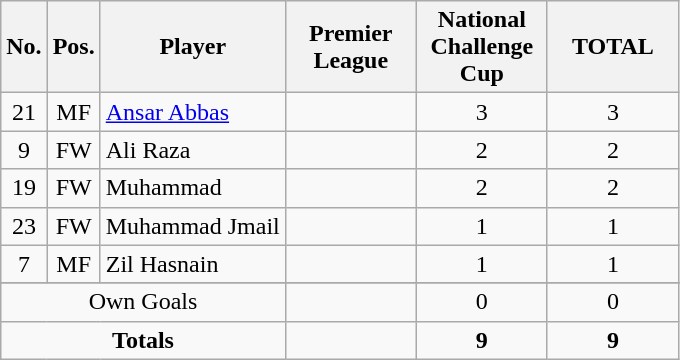<table class="wikitable sortable alternance" style="text-align: center;">
<tr>
<th><strong>No.</strong></th>
<th><strong>Pos.</strong></th>
<th><strong>Player</strong></th>
<th width=80>Premier League</th>
<th width=80>National Challenge Cup</th>
<th width=80>TOTAL</th>
</tr>
<tr>
<td>21</td>
<td>MF</td>
<td align="left"> <a href='#'>Ansar Abbas</a></td>
<td></td>
<td>3</td>
<td>3</td>
</tr>
<tr>
<td>9</td>
<td>FW</td>
<td align="left"> Ali Raza</td>
<td></td>
<td>2</td>
<td>2</td>
</tr>
<tr>
<td>19</td>
<td>FW</td>
<td align="left"> Muhammad</td>
<td></td>
<td>2</td>
<td>2</td>
</tr>
<tr>
<td>23</td>
<td>FW</td>
<td align="left"> Muhammad Jmail</td>
<td></td>
<td>1</td>
<td>1</td>
</tr>
<tr>
<td>7</td>
<td>MF</td>
<td align="left"> Zil Hasnain</td>
<td></td>
<td>1</td>
<td>1</td>
</tr>
<tr>
</tr>
<tr class="sortbottom">
<td colspan="3">Own Goals</td>
<td></td>
<td>0</td>
<td>0</td>
</tr>
<tr class="sortbottom">
<td colspan="3"><strong>Totals</strong></td>
<td><strong> </strong></td>
<td><strong>9</strong></td>
<td><strong>9</strong></td>
</tr>
</table>
